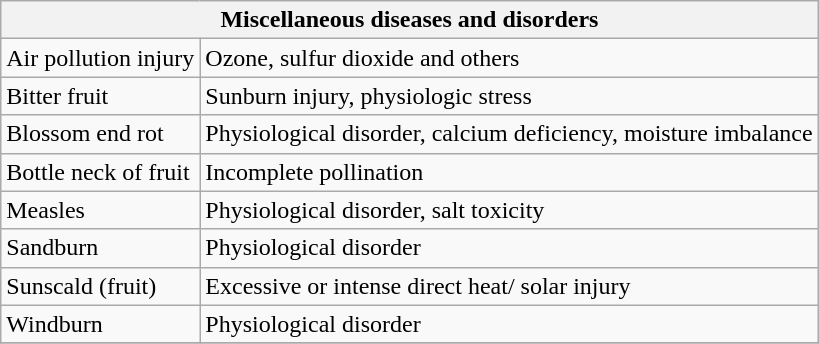<table class="wikitable" style="clear">
<tr>
<th colspan=2><strong>Miscellaneous diseases and disorders</strong></th>
</tr>
<tr>
<td>Air pollution injury</td>
<td>Ozone, sulfur dioxide and others</td>
</tr>
<tr>
<td>Bitter fruit</td>
<td>Sunburn injury, physiologic stress</td>
</tr>
<tr>
<td>Blossom end rot</td>
<td>Physiological disorder, calcium deficiency, moisture imbalance</td>
</tr>
<tr>
<td>Bottle neck of fruit</td>
<td>Incomplete pollination</td>
</tr>
<tr>
<td>Measles</td>
<td>Physiological disorder, salt toxicity</td>
</tr>
<tr>
<td>Sandburn</td>
<td>Physiological disorder</td>
</tr>
<tr>
<td>Sunscald (fruit)</td>
<td>Excessive or intense direct heat/ solar injury</td>
</tr>
<tr>
<td>Windburn</td>
<td>Physiological disorder</td>
</tr>
<tr>
</tr>
</table>
